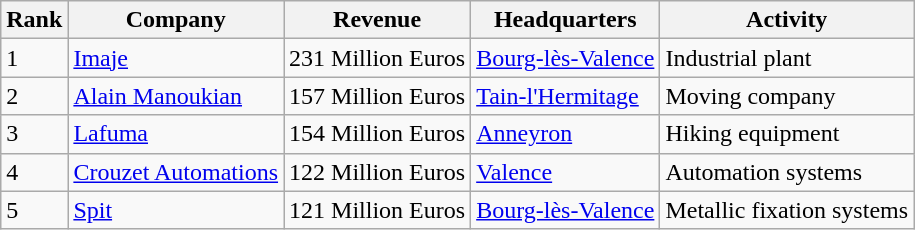<table class="wikitable">
<tr>
<th>Rank</th>
<th>Company</th>
<th>Revenue</th>
<th>Headquarters</th>
<th>Activity</th>
</tr>
<tr>
<td>1</td>
<td><a href='#'>Imaje</a></td>
<td>231 Million Euros</td>
<td><a href='#'>Bourg-lès-Valence</a></td>
<td>Industrial plant</td>
</tr>
<tr>
<td>2</td>
<td><a href='#'>Alain Manoukian</a></td>
<td>157 Million Euros</td>
<td><a href='#'>Tain-l'Hermitage</a></td>
<td>Moving company</td>
</tr>
<tr>
<td>3</td>
<td><a href='#'>Lafuma</a></td>
<td>154 Million Euros</td>
<td><a href='#'>Anneyron</a></td>
<td>Hiking equipment</td>
</tr>
<tr>
<td>4</td>
<td><a href='#'>Crouzet Automations</a></td>
<td>122 Million Euros</td>
<td><a href='#'>Valence</a></td>
<td>Automation systems</td>
</tr>
<tr>
<td>5</td>
<td><a href='#'>Spit</a></td>
<td>121 Million Euros</td>
<td><a href='#'>Bourg-lès-Valence</a></td>
<td>Metallic fixation systems</td>
</tr>
</table>
